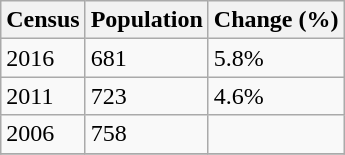<table class="wikitable">
<tr>
<th>Census</th>
<th>Population</th>
<th>Change (%)</th>
</tr>
<tr>
<td>2016</td>
<td>681</td>
<td> 5.8%</td>
</tr>
<tr>
<td>2011</td>
<td>723</td>
<td> 4.6%</td>
</tr>
<tr>
<td>2006</td>
<td>758</td>
<td></td>
</tr>
<tr>
</tr>
</table>
